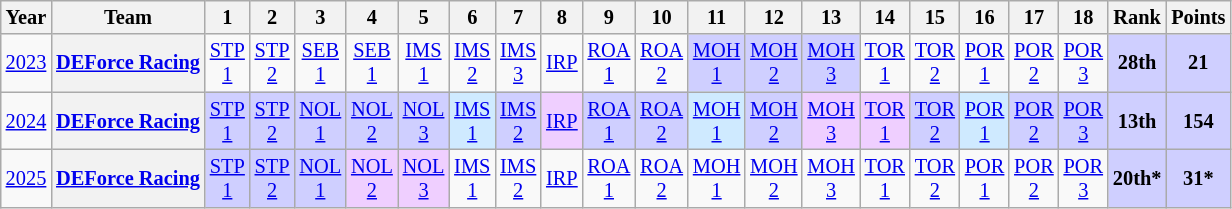<table class="wikitable" style="text-align:center; font-size:85%">
<tr>
<th>Year</th>
<th>Team</th>
<th>1</th>
<th>2</th>
<th>3</th>
<th>4</th>
<th>5</th>
<th>6</th>
<th>7</th>
<th>8</th>
<th>9</th>
<th>10</th>
<th>11</th>
<th>12</th>
<th>13</th>
<th>14</th>
<th>15</th>
<th>16</th>
<th>17</th>
<th>18</th>
<th>Rank</th>
<th>Points</th>
</tr>
<tr>
<td><a href='#'>2023</a></td>
<th nowrap><a href='#'>DEForce Racing</a></th>
<td style="background:#;"><a href='#'>STP<br>1</a><br></td>
<td style="background:#;"><a href='#'>STP<br>2</a><br></td>
<td style="background:#;"><a href='#'>SEB<br>1</a><br></td>
<td style="background:#;"><a href='#'>SEB<br>1</a><br></td>
<td style="background:#;"><a href='#'>IMS<br>1</a><br></td>
<td style="background:#;"><a href='#'>IMS<br>2</a><br></td>
<td style="background:#;"><a href='#'>IMS<br>3</a><br></td>
<td style="background:#;"><a href='#'>IRP</a><br></td>
<td style="background:#;"><a href='#'>ROA<br>1</a><br></td>
<td style="background:#;"><a href='#'>ROA<br>2</a><br></td>
<td style="background:#CFCFFF;"><a href='#'>MOH<br>1</a><br></td>
<td style="background:#CFCFFF;"><a href='#'>MOH<br>2</a><br></td>
<td style="background:#CFCFFF;"><a href='#'>MOH<br>3</a><br></td>
<td style="background:#;"><a href='#'>TOR<br>1</a><br></td>
<td style="background:#;"><a href='#'>TOR<br>2</a><br></td>
<td style="background:#;"><a href='#'>POR<br>1</a><br></td>
<td style="background:#;"><a href='#'>POR<br>2</a><br></td>
<td style="background:#;"><a href='#'>POR<br>3</a><br></td>
<th style="background:#CFCFFF;">28th</th>
<th style="background:#CFCFFF;">21</th>
</tr>
<tr>
<td><a href='#'>2024</a></td>
<th nowrap><a href='#'>DEForce Racing</a></th>
<td style="background:#CFCFFF;"><a href='#'>STP<br>1</a><br></td>
<td style="background:#CFCFFF;"><a href='#'>STP<br>2</a><br></td>
<td style="background:#CFCFFF;"><a href='#'>NOL<br>1</a><br></td>
<td style="background:#CFCFFF;"><a href='#'>NOL<br>2</a><br></td>
<td style="background:#CFCFFF;"><a href='#'>NOL<br>3</a><br></td>
<td style="background:#CFEAFF;"><a href='#'>IMS<br>1</a><br></td>
<td style="background:#CFCFFF;"><a href='#'>IMS<br>2</a><br></td>
<td style="background:#EFCFFF;"><a href='#'>IRP</a><br></td>
<td style="background:#CFCFFF;"><a href='#'>ROA<br>1</a><br></td>
<td style="background:#CFCFFF;"><a href='#'>ROA<br>2</a><br></td>
<td style="background:#CFEAFF;"><a href='#'>MOH<br>1</a><br></td>
<td style="background:#CFCFFF;"><a href='#'>MOH<br>2</a><br></td>
<td style="background:#EFCFFF;"><a href='#'>MOH<br>3</a><br></td>
<td style="background:#EFCFFF;"><a href='#'>TOR<br>1</a><br></td>
<td style="background:#CFCFFF;"><a href='#'>TOR<br>2</a><br></td>
<td style="background:#CFEAFF;"><a href='#'>POR<br>1</a><br></td>
<td style="background:#CFCFFF;"><a href='#'>POR<br>2</a><br></td>
<td style="background:#CFCFFF;"><a href='#'>POR<br>3</a><br></td>
<th style="background:#CFCFFF;">13th</th>
<th style="background:#CFCFFF;">154</th>
</tr>
<tr>
<td><a href='#'>2025</a></td>
<th nowrap><a href='#'>DEForce Racing</a></th>
<td style="background:#CFCFFF;"><a href='#'>STP<br>1</a><br></td>
<td style="background:#CFCFFF;"><a href='#'>STP<br>2</a><br></td>
<td style="background:#CFCFFF;"><a href='#'>NOL<br>1</a><br></td>
<td style="background:#EFCFFF;"><a href='#'>NOL<br>2</a><br></td>
<td style="background:#EFCFFF;"><a href='#'>NOL<br>3</a><br></td>
<td style="background:#;"><a href='#'>IMS<br>1</a><br></td>
<td style="background:#;"><a href='#'>IMS<br>2</a><br></td>
<td style="background:#;"><a href='#'>IRP</a><br></td>
<td style="background:#;"><a href='#'>ROA<br>1</a><br></td>
<td style="background:#;"><a href='#'>ROA<br>2</a><br></td>
<td style="background:#;"><a href='#'>MOH<br>1</a><br></td>
<td style="background:#;"><a href='#'>MOH<br>2</a><br></td>
<td style="background:#;"><a href='#'>MOH<br>3</a><br></td>
<td style="background:#;"><a href='#'>TOR<br>1</a><br></td>
<td style="background:#;"><a href='#'>TOR<br>2</a><br></td>
<td style="background:#;"><a href='#'>POR<br>1</a><br></td>
<td style="background:#;"><a href='#'>POR<br>2</a><br></td>
<td style="background:#;"><a href='#'>POR<br>3</a><br></td>
<th style="background:#CFCFFF;">20th*</th>
<th style="background:#CFCFFF;">31*</th>
</tr>
</table>
